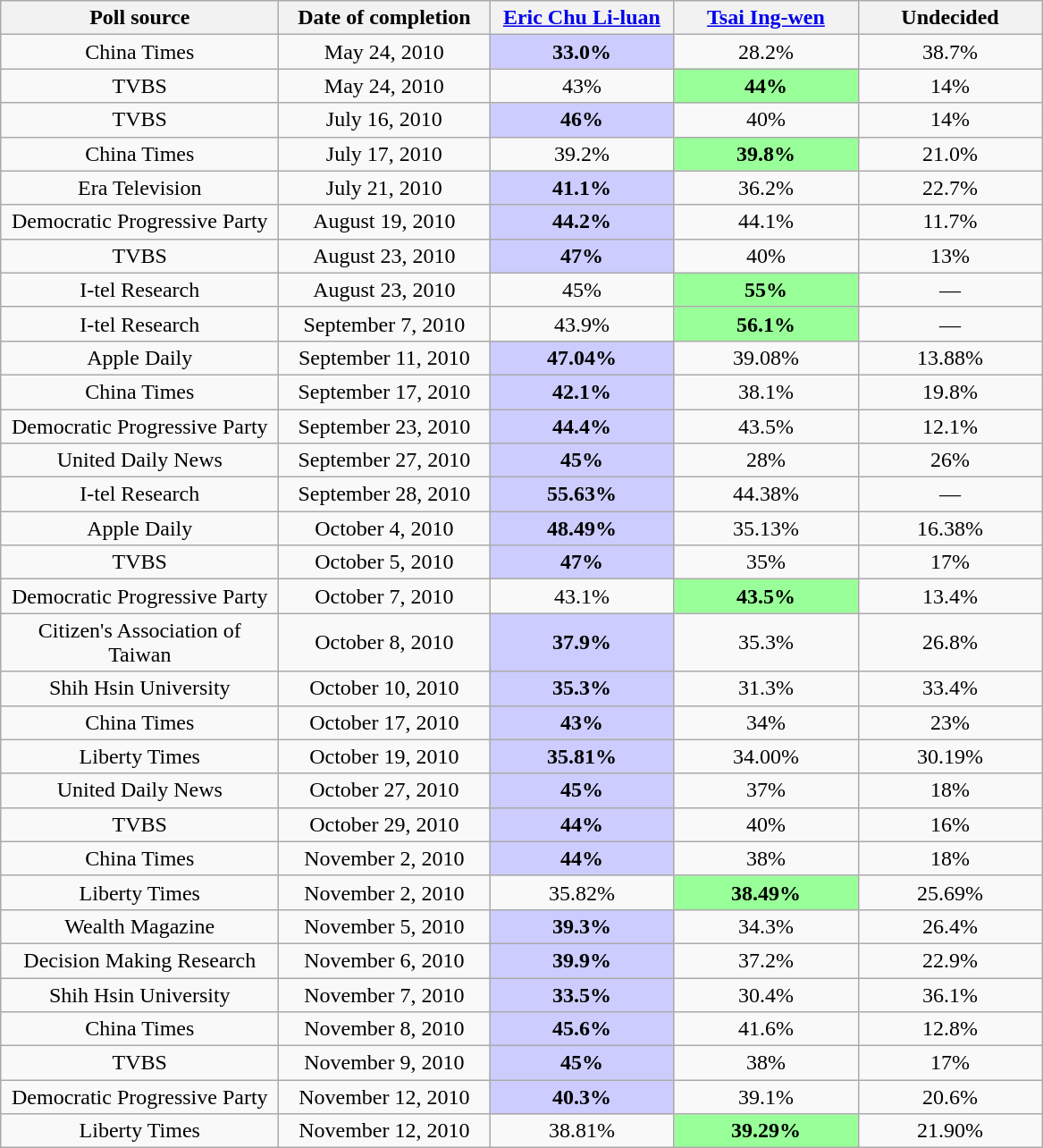<table class="wikitable collapsible" style="text-align:center">
<tr style="background-color:# E9E9E9">
<th style="width:200px;">Poll source</th>
<th style="width:150px;">Date of completion</th>
<th style="width:130px;"><a href='#'>Eric Chu Li-luan</a></th>
<th style="width:130px;"><a href='#'>Tsai Ing-wen</a></th>
<th style="width:130px;">Undecided</th>
</tr>
<tr>
<td>China Times</td>
<td>May 24, 2010</td>
<td style="background-color:#CCCCFF"><strong>33.0%</strong></td>
<td>28.2%</td>
<td>38.7%</td>
</tr>
<tr>
<td>TVBS</td>
<td>May 24, 2010</td>
<td>43%</td>
<td style="background-color:#99FF99"><strong>44%</strong></td>
<td>14%</td>
</tr>
<tr>
<td>TVBS</td>
<td>July 16, 2010</td>
<td style="background-color:#CCCCFF"><strong>46%</strong></td>
<td>40%</td>
<td>14%</td>
</tr>
<tr>
<td>China Times</td>
<td>July 17, 2010</td>
<td>39.2%</td>
<td style="background-color:#99FF99"><strong>39.8%</strong></td>
<td>21.0%</td>
</tr>
<tr>
<td>Era Television</td>
<td>July 21, 2010</td>
<td style="background-color:#CCCCFF"><strong>41.1%</strong></td>
<td>36.2%</td>
<td>22.7%</td>
</tr>
<tr>
<td>Democratic Progressive Party</td>
<td>August 19, 2010</td>
<td style="background-color:#CCCCFF"><strong>44.2%</strong></td>
<td>44.1%</td>
<td>11.7%</td>
</tr>
<tr>
<td>TVBS</td>
<td>August 23, 2010</td>
<td style="background-color:#CCCCFF"><strong>47%</strong></td>
<td>40%</td>
<td>13%</td>
</tr>
<tr>
<td>I-tel Research</td>
<td>August 23, 2010</td>
<td>45%</td>
<td style="background-color:#99FF99"><strong>55%</strong></td>
<td>—</td>
</tr>
<tr>
<td>I-tel Research</td>
<td>September 7, 2010</td>
<td>43.9%</td>
<td style="background-color:#99FF99"><strong>56.1%</strong></td>
<td>—</td>
</tr>
<tr>
<td>Apple Daily</td>
<td>September 11, 2010</td>
<td style="background-color:#CCCCFF"><strong>47.04%</strong></td>
<td>39.08%</td>
<td>13.88%</td>
</tr>
<tr>
<td>China Times</td>
<td>September 17, 2010</td>
<td style="background-color:#CCCCFF"><strong>42.1%</strong></td>
<td>38.1%</td>
<td>19.8%</td>
</tr>
<tr>
<td>Democratic Progressive Party</td>
<td>September 23, 2010</td>
<td style="background-color:#CCCCFF"><strong>44.4%</strong></td>
<td>43.5%</td>
<td>12.1%</td>
</tr>
<tr>
<td>United Daily News</td>
<td>September 27, 2010</td>
<td style="background-color:#CCCCFF"><strong>45%</strong></td>
<td>28%</td>
<td>26%</td>
</tr>
<tr>
<td>I-tel Research</td>
<td>September 28, 2010</td>
<td style="background-color:#CCCCFF"><strong>55.63%</strong></td>
<td>44.38%</td>
<td>—</td>
</tr>
<tr>
<td>Apple Daily</td>
<td>October 4, 2010</td>
<td style="background-color:#CCCCFF"><strong>48.49%</strong></td>
<td>35.13%</td>
<td>16.38%</td>
</tr>
<tr>
<td>TVBS</td>
<td>October 5, 2010</td>
<td style="background-color:#CCCCFF"><strong>47%</strong></td>
<td>35%</td>
<td>17%</td>
</tr>
<tr>
<td>Democratic Progressive Party</td>
<td>October 7, 2010</td>
<td>43.1%</td>
<td style="background-color:#99FF99"><strong>43.5%</strong></td>
<td>13.4%</td>
</tr>
<tr>
<td>Citizen's Association of Taiwan</td>
<td>October 8, 2010</td>
<td style="background-color:#CCCCFF"><strong>37.9%</strong></td>
<td>35.3%</td>
<td>26.8%</td>
</tr>
<tr>
<td>Shih Hsin University</td>
<td>October 10, 2010</td>
<td style="background-color:#CCCCFF"><strong>35.3%</strong></td>
<td>31.3%</td>
<td>33.4%</td>
</tr>
<tr>
<td>China Times</td>
<td>October 17, 2010</td>
<td style="background-color:#CCCCFF"><strong>43%</strong></td>
<td>34%</td>
<td>23%</td>
</tr>
<tr>
<td>Liberty Times</td>
<td>October 19, 2010</td>
<td style="background-color:#CCCCFF"><strong>35.81%</strong></td>
<td>34.00%</td>
<td>30.19%</td>
</tr>
<tr>
<td>United Daily News</td>
<td>October 27, 2010</td>
<td style="background-color:#CCCCFF"><strong>45%</strong></td>
<td>37%</td>
<td>18%</td>
</tr>
<tr>
<td>TVBS</td>
<td>October 29, 2010</td>
<td style="background-color:#CCCCFF"><strong>44%</strong></td>
<td>40%</td>
<td>16%</td>
</tr>
<tr>
<td>China Times</td>
<td>November 2, 2010</td>
<td style="background-color:#CCCCFF"><strong>44%</strong></td>
<td>38%</td>
<td>18%</td>
</tr>
<tr>
<td>Liberty Times</td>
<td>November 2, 2010</td>
<td>35.82%</td>
<td style="background-color:#99FF99"><strong>38.49%</strong></td>
<td>25.69%</td>
</tr>
<tr>
<td>Wealth Magazine</td>
<td>November 5, 2010</td>
<td style="background-color:#CCCCFF"><strong>39.3%</strong></td>
<td>34.3%</td>
<td>26.4%</td>
</tr>
<tr>
<td>Decision Making Research</td>
<td>November 6, 2010</td>
<td style="background-color:#CCCCFF"><strong>39.9%</strong></td>
<td>37.2%</td>
<td>22.9%</td>
</tr>
<tr>
<td>Shih Hsin University</td>
<td>November 7, 2010</td>
<td style="background-color:#CCCCFF"><strong>33.5%</strong></td>
<td>30.4%</td>
<td>36.1%</td>
</tr>
<tr>
<td>China Times</td>
<td>November 8, 2010</td>
<td style="background-color:#CCCCFF"><strong>45.6%</strong></td>
<td>41.6%</td>
<td>12.8%</td>
</tr>
<tr>
<td>TVBS</td>
<td>November 9, 2010</td>
<td style="background-color:#CCCCFF"><strong>45%</strong></td>
<td>38%</td>
<td>17%</td>
</tr>
<tr>
<td>Democratic Progressive Party</td>
<td>November 12, 2010</td>
<td style="background-color:#CCCCFF"><strong>40.3%</strong></td>
<td>39.1%</td>
<td>20.6%</td>
</tr>
<tr>
<td>Liberty Times</td>
<td>November 12, 2010</td>
<td>38.81%</td>
<td style="background-color:#99FF99"><strong>39.29%</strong></td>
<td>21.90%</td>
</tr>
</table>
